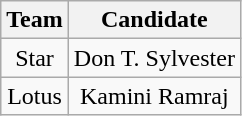<table class="wikitable" style="text-align:center">
<tr>
<th>Team</th>
<th>Candidate</th>
</tr>
<tr>
<td>Star</td>
<td>Don T. Sylvester</td>
</tr>
<tr>
<td>Lotus</td>
<td>Kamini Ramraj</td>
</tr>
</table>
